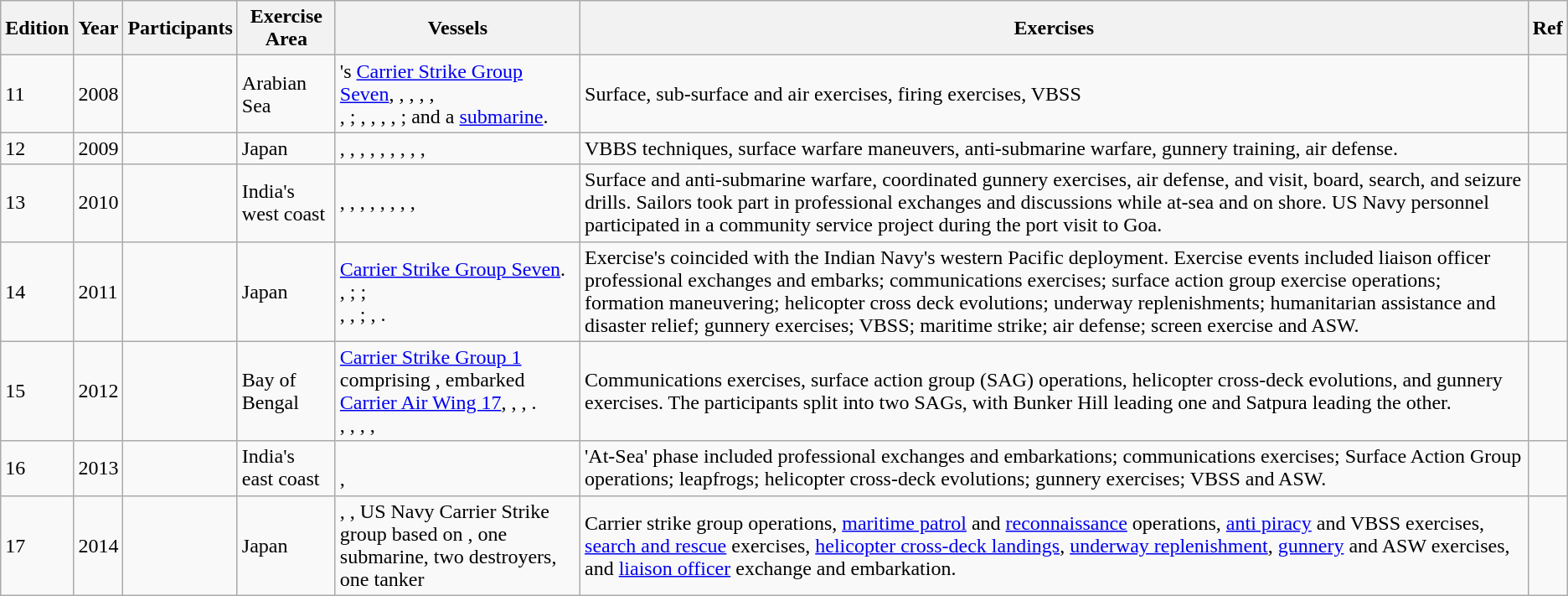<table class="wikitable">
<tr>
<th>Edition</th>
<th>Year</th>
<th>Participants</th>
<th>Exercise Area</th>
<th>Vessels</th>
<th>Exercises</th>
<th>Ref</th>
</tr>
<tr>
<td>11</td>
<td>2008</td>
<td> </td>
<td>Arabian Sea</td>
<td>'s <a href='#'>Carrier Strike Group Seven</a>, , , , , <br>, ; , , , , ; and a <a href='#'>submarine</a>.</td>
<td>Surface, sub-surface and air exercises, firing exercises, VBSS</td>
<td></td>
</tr>
<tr>
<td>12</td>
<td>2009</td>
<td>  </td>
<td>Japan</td>
<td>, , , , , , , , , </td>
<td>VBBS techniques, surface warfare maneuvers, anti-submarine warfare, gunnery training, air defense.</td>
<td></td>
</tr>
<tr>
<td>13</td>
<td>2010</td>
<td> </td>
<td>India's west coast</td>
<td>, , , , , , , , </td>
<td>Surface and anti-submarine warfare, coordinated gunnery exercises, air defense, and visit, board, search, and seizure drills. Sailors took part in professional exchanges and discussions while at-sea and on shore.  US Navy personnel participated in a community service project during the port visit to Goa.</td>
<td></td>
</tr>
<tr>
<td>14</td>
<td>2011</td>
<td> </td>
<td>Japan</td>
<td><a href='#'>Carrier Strike Group Seven</a>. , ; ; <br>, , ;  , .</td>
<td>Exercise's coincided with the Indian Navy's western Pacific deployment. Exercise events included liaison officer professional exchanges and embarks; communications exercises; surface action group exercise operations; formation maneuvering; helicopter cross deck evolutions; underway replenishments; humanitarian assistance and disaster relief; gunnery exercises; VBSS; maritime strike; air defense; screen exercise and ASW.</td>
<td></td>
</tr>
<tr>
<td>15</td>
<td>2012</td>
<td> </td>
<td>Bay of Bengal</td>
<td><a href='#'>Carrier Strike Group 1</a> comprising , embarked <a href='#'>Carrier Air Wing 17</a>, , , .<br>, , , , </td>
<td>Communications exercises, surface action group (SAG) operations, helicopter cross-deck evolutions, and gunnery exercises. The participants split into two SAGs, with Bunker Hill leading one and Satpura leading the other.</td>
<td></td>
</tr>
<tr>
<td>16</td>
<td>2013</td>
<td> </td>
<td>India's east coast</td>
<td><br>, </td>
<td>'At-Sea' phase included professional exchanges and embarkations; communications exercises; Surface Action Group operations; leapfrogs; helicopter cross-deck evolutions; gunnery exercises; VBSS and ASW.</td>
<td></td>
</tr>
<tr>
<td>17</td>
<td>2014</td>
<td>  </td>
<td>Japan</td>
<td>, , US Navy Carrier Strike group based on , one submarine, two destroyers, one tanker</td>
<td>Carrier strike group operations, <a href='#'>maritime patrol</a> and <a href='#'>reconnaissance</a> operations, <a href='#'>anti piracy</a> and VBSS exercises, <a href='#'>search and rescue</a> exercises, <a href='#'>helicopter cross-deck landings</a>, <a href='#'>underway replenishment</a>, <a href='#'>gunnery</a> and ASW exercises, and <a href='#'>liaison officer</a> exchange and embarkation.</td>
<td></td>
</tr>
</table>
